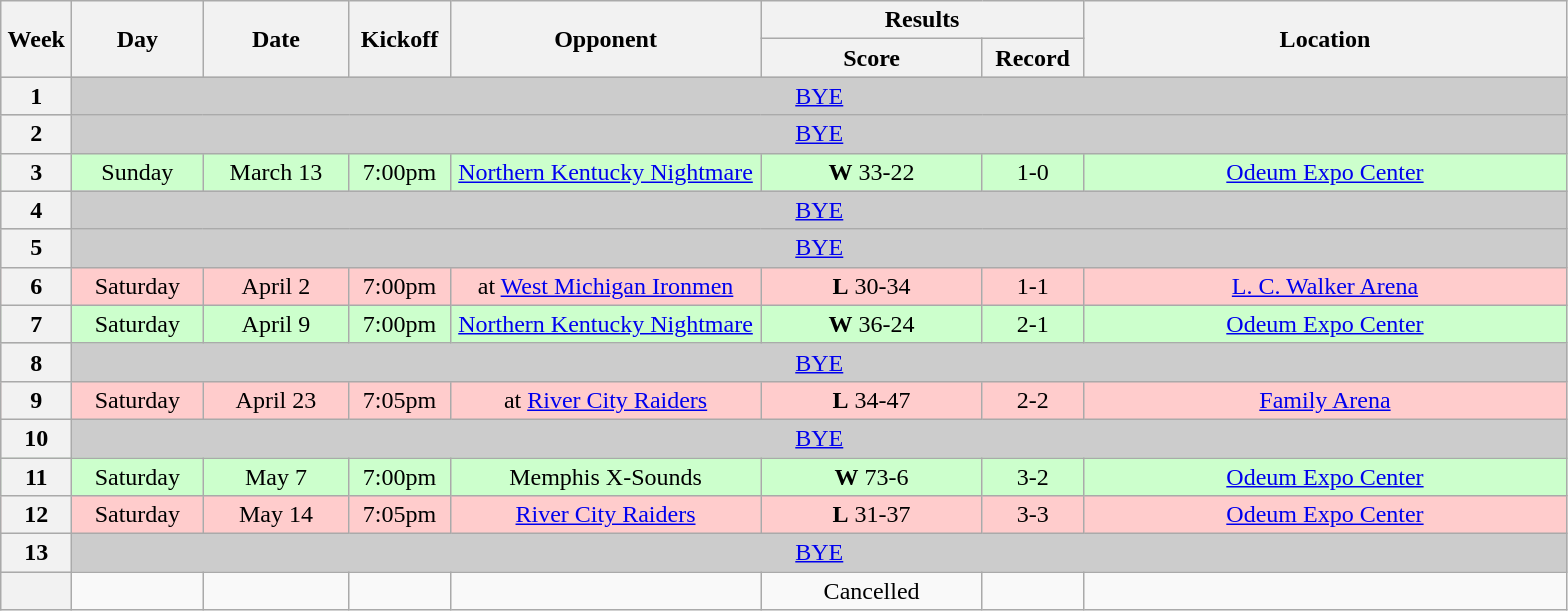<table class="wikitable">
<tr>
<th rowspan="2" width="40">Week</th>
<th rowspan="2" width="80">Day</th>
<th rowspan="2" width="90">Date</th>
<th rowspan="2" width="60">Kickoff</th>
<th rowspan="2" width="200">Opponent</th>
<th colspan="2" width="200">Results</th>
<th rowspan="2" width="315">Location</th>
</tr>
<tr>
<th width="140">Score</th>
<th width="60">Record</th>
</tr>
<tr align="center" bgcolor="#CCCCCC">
<th>1</th>
<td colSpan=7><a href='#'>BYE</a></td>
</tr>
<tr align="center" bgcolor="#CCCCCC">
<th>2</th>
<td colSpan=7><a href='#'>BYE</a></td>
</tr>
<tr align="center" bgcolor="#CCFFCC">
<th>3</th>
<td>Sunday</td>
<td>March 13</td>
<td>7:00pm</td>
<td><a href='#'>Northern Kentucky Nightmare</a></td>
<td><strong>W</strong> 33-22</td>
<td>1-0</td>
<td><a href='#'>Odeum Expo Center</a></td>
</tr>
<tr align="center" bgcolor="#CCCCCC">
<th>4</th>
<td colSpan=7><a href='#'>BYE</a></td>
</tr>
<tr align="center" bgcolor="#CCCCCC">
<th>5</th>
<td colSpan=7><a href='#'>BYE</a></td>
</tr>
<tr align="center" bgcolor="#FFCCCC">
<th>6</th>
<td>Saturday</td>
<td>April 2</td>
<td>7:00pm</td>
<td>at <a href='#'>West Michigan Ironmen</a></td>
<td><strong>L</strong> 30-34</td>
<td>1-1</td>
<td><a href='#'>L. C. Walker Arena</a></td>
</tr>
<tr align="center" bgcolor="#CCFFCC">
<th>7</th>
<td>Saturday</td>
<td>April 9</td>
<td>7:00pm</td>
<td><a href='#'>Northern Kentucky Nightmare</a></td>
<td><strong>W</strong> 36-24</td>
<td>2-1</td>
<td><a href='#'>Odeum Expo Center</a></td>
</tr>
<tr align="center" bgcolor="#CCCCCC">
<th>8</th>
<td colSpan=7><a href='#'>BYE</a></td>
</tr>
<tr align="center" bgcolor="#FFCCCC">
<th>9</th>
<td>Saturday</td>
<td>April 23</td>
<td>7:05pm</td>
<td>at <a href='#'>River City Raiders</a></td>
<td><strong>L</strong> 34-47</td>
<td>2-2</td>
<td><a href='#'>Family Arena</a></td>
</tr>
<tr align="center" bgcolor="#CCCCCC">
<th>10</th>
<td colSpan=7><a href='#'>BYE</a></td>
</tr>
<tr align="center" bgcolor="#CCFFCC">
<th>11</th>
<td>Saturday</td>
<td>May 7</td>
<td>7:00pm</td>
<td>Memphis X-Sounds</td>
<td><strong>W</strong> 73-6</td>
<td>3-2</td>
<td><a href='#'>Odeum Expo Center</a></td>
</tr>
<tr align="center" bgcolor="#FFCCCC">
<th>12</th>
<td>Saturday</td>
<td>May 14</td>
<td>7:05pm</td>
<td><a href='#'>River City Raiders</a></td>
<td><strong>L</strong> 31-37</td>
<td>3-3</td>
<td><a href='#'>Odeum Expo Center</a></td>
</tr>
<tr align="center" bgcolor="#CCCCCC">
<th>13</th>
<td colSpan=7><a href='#'>BYE</a></td>
</tr>
<tr align="center" >
<th></th>
<td></td>
<td></td>
<td></td>
<td></td>
<td>Cancelled</td>
<td></td>
<td></td>
</tr>
</table>
